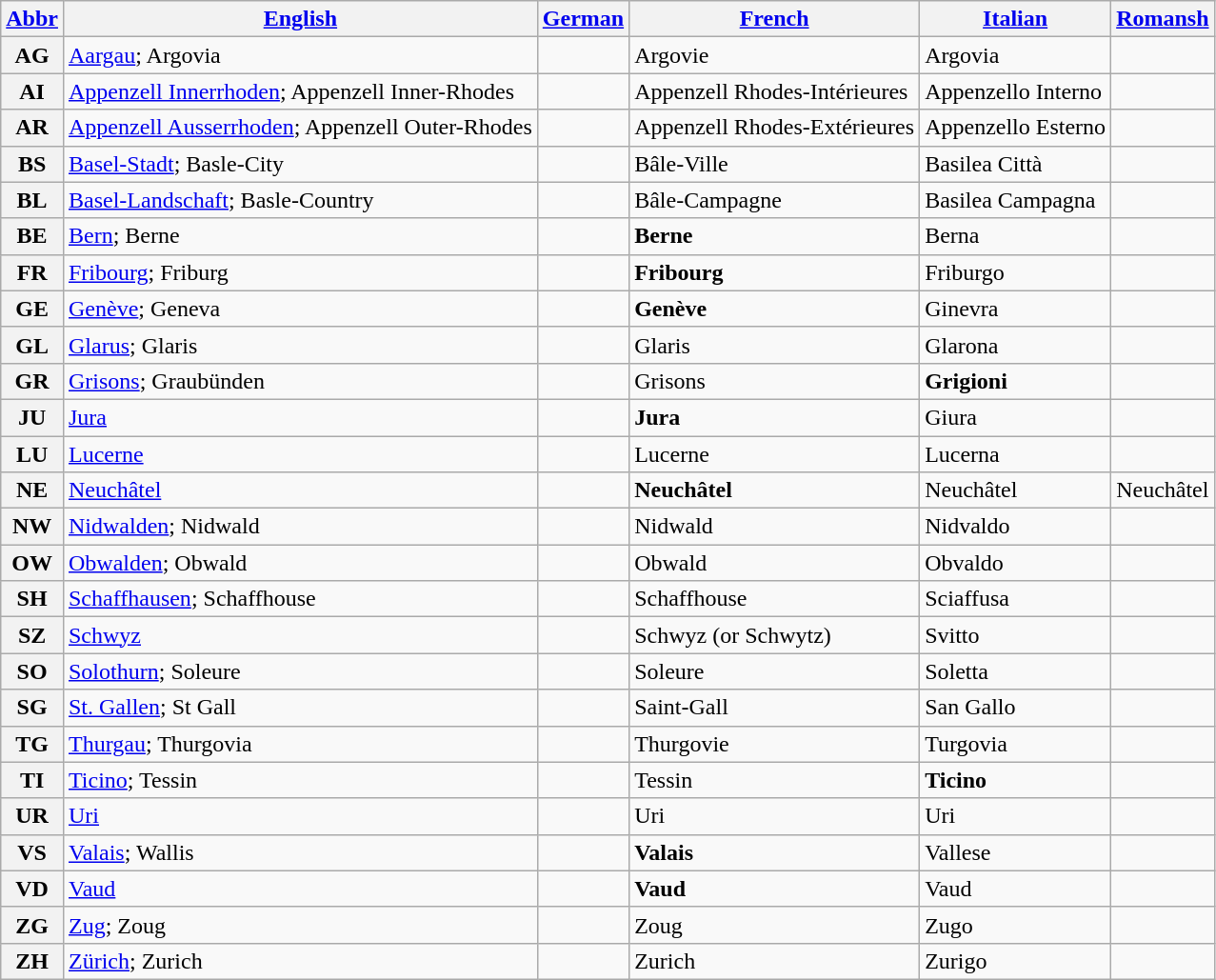<table class="wikitable sortable">
<tr>
<th><a href='#'>Abbr</a></th>
<th><a href='#'>English</a></th>
<th><a href='#'>German</a></th>
<th><a href='#'>French</a></th>
<th><a href='#'>Italian</a></th>
<th><a href='#'>Romansh</a></th>
</tr>
<tr>
<th>AG</th>
<td><a href='#'>Aargau</a>; Argovia</td>
<td></td>
<td>Argovie</td>
<td>Argovia</td>
<td><strong></strong></td>
</tr>
<tr>
<th>AI</th>
<td><a href='#'>Appenzell Innerrhoden</a>; Appenzell Inner-Rhodes</td>
<td></td>
<td>Appenzell Rhodes-Intérieures</td>
<td>Appenzello Interno</td>
<td></td>
</tr>
<tr>
<th>AR</th>
<td><a href='#'>Appenzell Ausserrhoden</a>; Appenzell Outer-Rhodes</td>
<td></td>
<td>Appenzell Rhodes-Extérieures</td>
<td>Appenzello Esterno</td>
<td></td>
</tr>
<tr>
<th>BS</th>
<td><a href='#'>Basel-Stadt</a>; Basle-City</td>
<td></td>
<td>Bâle-Ville</td>
<td>Basilea Città</td>
<td></td>
</tr>
<tr>
<th>BL</th>
<td><a href='#'>Basel-Landschaft</a>; Basle-Country</td>
<td></td>
<td>Bâle-Campagne</td>
<td>Basilea Campagna</td>
<td></td>
</tr>
<tr>
<th>BE</th>
<td><a href='#'>Bern</a>; Berne</td>
<td></td>
<td><strong>Berne</strong></td>
<td>Berna</td>
<td></td>
</tr>
<tr>
<th>FR</th>
<td><a href='#'>Fribourg</a>; Friburg</td>
<td></td>
<td><strong>Fribourg</strong></td>
<td>Friburgo</td>
<td></td>
</tr>
<tr>
<th>GE</th>
<td><a href='#'>Genève</a>; Geneva</td>
<td></td>
<td><strong>Genève</strong></td>
<td>Ginevra</td>
<td></td>
</tr>
<tr>
<th>GL</th>
<td><a href='#'>Glarus</a>; Glaris</td>
<td></td>
<td>Glaris</td>
<td>Glarona</td>
<td></td>
</tr>
<tr>
<th>GR</th>
<td><a href='#'>Grisons</a>; Graubünden</td>
<td></td>
<td>Grisons</td>
<td><strong>Grigioni</strong></td>
<td></td>
</tr>
<tr>
<th>JU</th>
<td><a href='#'>Jura</a></td>
<td></td>
<td><strong>Jura</strong></td>
<td>Giura</td>
<td></td>
</tr>
<tr>
<th>LU</th>
<td><a href='#'>Lucerne</a></td>
<td></td>
<td>Lucerne</td>
<td>Lucerna</td>
<td></td>
</tr>
<tr>
<th>NE</th>
<td><a href='#'>Neuchâtel</a></td>
<td></td>
<td><strong>Neuchâtel</strong></td>
<td>Neuchâtel</td>
<td>Neuchâtel</td>
</tr>
<tr>
<th>NW</th>
<td><a href='#'>Nidwalden</a>; Nidwald</td>
<td></td>
<td>Nidwald</td>
<td>Nidvaldo</td>
<td></td>
</tr>
<tr>
<th>OW</th>
<td><a href='#'>Obwalden</a>; Obwald</td>
<td></td>
<td>Obwald</td>
<td>Obvaldo</td>
<td></td>
</tr>
<tr>
<th>SH</th>
<td><a href='#'>Schaffhausen</a>; Schaffhouse</td>
<td></td>
<td>Schaffhouse</td>
<td>Sciaffusa</td>
<td></td>
</tr>
<tr>
<th>SZ</th>
<td><a href='#'>Schwyz</a></td>
<td></td>
<td>Schwyz (or Schwytz)</td>
<td>Svitto</td>
<td></td>
</tr>
<tr>
<th>SO</th>
<td><a href='#'>Solothurn</a>; Soleure</td>
<td></td>
<td>Soleure</td>
<td>Soletta</td>
<td></td>
</tr>
<tr>
<th>SG</th>
<td><a href='#'>St. Gallen</a>; St Gall</td>
<td></td>
<td>Saint-Gall</td>
<td>San Gallo</td>
<td></td>
</tr>
<tr>
<th>TG</th>
<td><a href='#'>Thurgau</a>; Thurgovia</td>
<td></td>
<td>Thurgovie</td>
<td>Turgovia</td>
<td></td>
</tr>
<tr>
<th>TI</th>
<td><a href='#'>Ticino</a>; Tessin</td>
<td></td>
<td>Tessin</td>
<td><strong>Ticino</strong></td>
<td></td>
</tr>
<tr>
<th>UR</th>
<td><a href='#'>Uri</a></td>
<td></td>
<td>Uri</td>
<td>Uri</td>
<td></td>
</tr>
<tr>
<th>VS</th>
<td><a href='#'>Valais</a>; Wallis</td>
<td></td>
<td><strong>Valais</strong></td>
<td>Vallese</td>
<td></td>
</tr>
<tr>
<th>VD</th>
<td><a href='#'>Vaud</a></td>
<td></td>
<td><strong>Vaud</strong></td>
<td>Vaud</td>
<td></td>
</tr>
<tr>
<th>ZG</th>
<td><a href='#'>Zug</a>; Zoug</td>
<td></td>
<td>Zoug</td>
<td>Zugo</td>
<td></td>
</tr>
<tr>
<th>ZH</th>
<td><a href='#'>Zürich</a>; Zurich</td>
<td></td>
<td>Zurich</td>
<td>Zurigo</td>
<td></td>
</tr>
</table>
